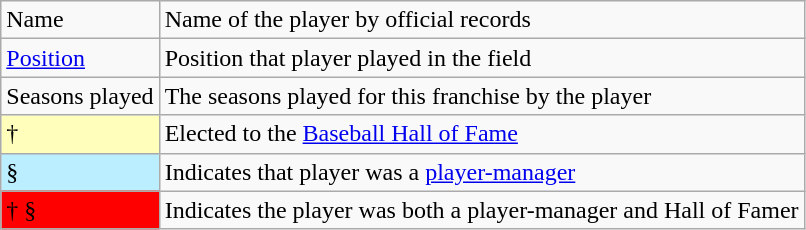<table class="wikitable">
<tr>
<td>Name</td>
<td>Name of the player by official records</td>
</tr>
<tr>
<td><a href='#'>Position</a></td>
<td>Position that player played in the field</td>
</tr>
<tr>
<td>Seasons played</td>
<td>The seasons played for this franchise by the player</td>
</tr>
<tr>
<td style="background-color: #ffffbb">†</td>
<td>Elected to the <a href='#'>Baseball Hall of Fame</a></td>
</tr>
<tr>
<td bgcolor="#bbeeff">§</td>
<td>Indicates that player was a <a href='#'>player-manager</a></td>
</tr>
<tr>
<td bgcolor="#FF0000">† §</td>
<td>Indicates the player was both a player-manager and Hall of Famer</td>
</tr>
</table>
